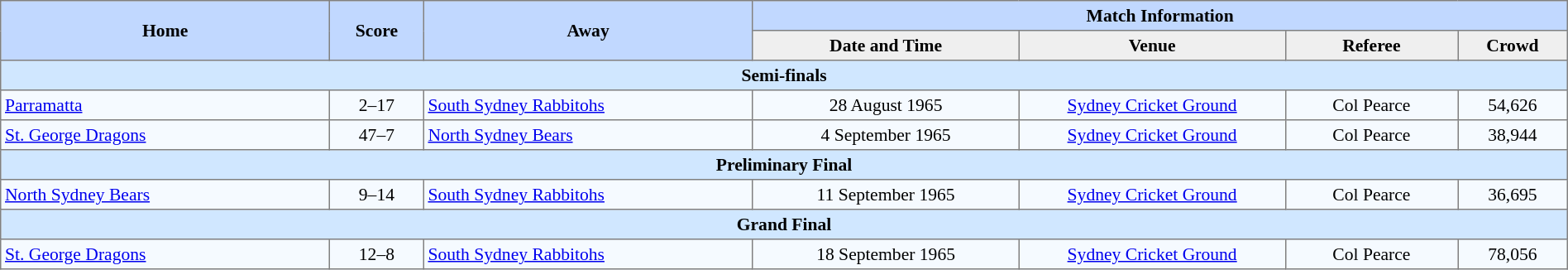<table border=1 style="border-collapse:collapse; font-size:90%; text-align:center;" cellpadding=3 cellspacing=0 width=100%>
<tr bgcolor=#C1D8FF>
<th rowspan=2 width=21%>Home</th>
<th rowspan=2 width=6%>Score</th>
<th rowspan=2 width=21%>Away</th>
<th colspan=6>Match Information</th>
</tr>
<tr bgcolor=#EFEFEF>
<th width=17%>Date and Time</th>
<th width=17%>Venue</th>
<th width=11%>Referee</th>
<th width=7%>Crowd</th>
</tr>
<tr bgcolor="#D0E7FF">
<td colspan=7><strong>Semi-finals</strong></td>
</tr>
<tr bgcolor=#F5FAFF>
<td align=left> <a href='#'>Parramatta</a></td>
<td>2–17</td>
<td align=left> <a href='#'>South Sydney Rabbitohs</a></td>
<td>28 August 1965</td>
<td><a href='#'>Sydney Cricket Ground</a></td>
<td>Col Pearce</td>
<td>54,626</td>
</tr>
<tr bgcolor=#F5FAFF>
<td align=left> <a href='#'>St. George Dragons</a></td>
<td>47–7</td>
<td align=left> <a href='#'>North Sydney Bears</a></td>
<td>4 September 1965</td>
<td><a href='#'>Sydney Cricket Ground</a></td>
<td>Col Pearce</td>
<td>38,944</td>
</tr>
<tr bgcolor="#D0E7FF">
<td colspan=7><strong>Preliminary Final</strong></td>
</tr>
<tr bgcolor=#F5FAFF>
<td align=left> <a href='#'>North Sydney Bears</a></td>
<td>9–14</td>
<td align=left> <a href='#'>South Sydney Rabbitohs</a></td>
<td>11 September 1965</td>
<td><a href='#'>Sydney Cricket Ground</a></td>
<td>Col Pearce</td>
<td>36,695</td>
</tr>
<tr bgcolor="#D0E7FF">
<td colspan=7><strong>Grand Final</strong></td>
</tr>
<tr bgcolor=#F5FAFF>
<td align=left> <a href='#'>St. George Dragons</a></td>
<td>12–8</td>
<td align=left> <a href='#'>South Sydney Rabbitohs</a></td>
<td>18 September 1965</td>
<td><a href='#'>Sydney Cricket Ground</a></td>
<td>Col Pearce</td>
<td>78,056</td>
</tr>
</table>
